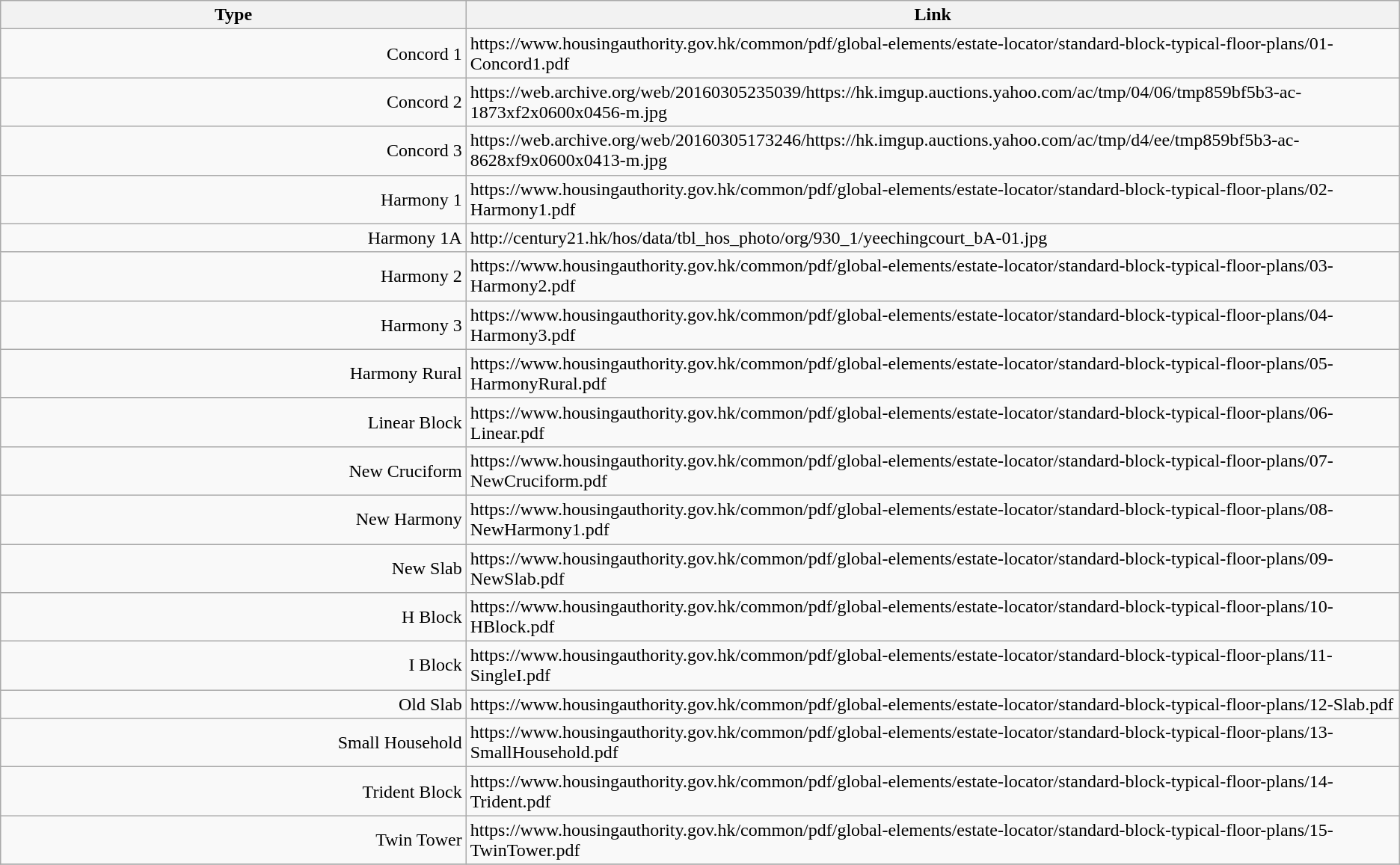<table class="wikitable">
<tr>
<th width="25%">Type</th>
<th width="25%">Link</th>
</tr>
<tr>
<td align="right">Concord 1</td>
<td align="left">https://www.housingauthority.gov.hk/common/pdf/global-elements/estate-locator/standard-block-typical-floor-plans/01-Concord1.pdf </td>
</tr>
<tr>
<td align="right">Concord 2</td>
<td align="left">https://web.archive.org/web/20160305235039/https://hk.imgup.auctions.yahoo.com/ac/tmp/04/06/tmp859bf5b3-ac-1873xf2x0600x0456-m.jpg</td>
</tr>
<tr>
<td align="right">Concord 3</td>
<td align="left">https://web.archive.org/web/20160305173246/https://hk.imgup.auctions.yahoo.com/ac/tmp/d4/ee/tmp859bf5b3-ac-8628xf9x0600x0413-m.jpg</td>
</tr>
<tr>
<td align="right">Harmony 1</td>
<td align="left">https://www.housingauthority.gov.hk/common/pdf/global-elements/estate-locator/standard-block-typical-floor-plans/02-Harmony1.pdf </td>
</tr>
<tr>
<td align="right">Harmony 1A</td>
<td align="left">http://century21.hk/hos/data/tbl_hos_photo/org/930_1/yeechingcourt_bA-01.jpg </td>
</tr>
<tr>
<td align="right">Harmony 2</td>
<td align="left">https://www.housingauthority.gov.hk/common/pdf/global-elements/estate-locator/standard-block-typical-floor-plans/03-Harmony2.pdf </td>
</tr>
<tr>
<td align="right">Harmony 3</td>
<td align="left">https://www.housingauthority.gov.hk/common/pdf/global-elements/estate-locator/standard-block-typical-floor-plans/04-Harmony3.pdf </td>
</tr>
<tr>
<td align="right">Harmony Rural</td>
<td align="left">https://www.housingauthority.gov.hk/common/pdf/global-elements/estate-locator/standard-block-typical-floor-plans/05-HarmonyRural.pdf </td>
</tr>
<tr>
<td align="right">Linear Block</td>
<td align="left">https://www.housingauthority.gov.hk/common/pdf/global-elements/estate-locator/standard-block-typical-floor-plans/06-Linear.pdf </td>
</tr>
<tr>
<td align="right">New Cruciform</td>
<td align="left">https://www.housingauthority.gov.hk/common/pdf/global-elements/estate-locator/standard-block-typical-floor-plans/07-NewCruciform.pdf </td>
</tr>
<tr>
<td align="right">New Harmony</td>
<td align="left">https://www.housingauthority.gov.hk/common/pdf/global-elements/estate-locator/standard-block-typical-floor-plans/08-NewHarmony1.pdf </td>
</tr>
<tr>
<td align="right">New Slab</td>
<td align="left">https://www.housingauthority.gov.hk/common/pdf/global-elements/estate-locator/standard-block-typical-floor-plans/09-NewSlab.pdf </td>
</tr>
<tr>
<td align="right">H Block</td>
<td align="left">https://www.housingauthority.gov.hk/common/pdf/global-elements/estate-locator/standard-block-typical-floor-plans/10-HBlock.pdf </td>
</tr>
<tr>
<td align="right">I Block</td>
<td align="left">https://www.housingauthority.gov.hk/common/pdf/global-elements/estate-locator/standard-block-typical-floor-plans/11-SingleI.pdf </td>
</tr>
<tr>
<td align="right">Old Slab</td>
<td align="left">https://www.housingauthority.gov.hk/common/pdf/global-elements/estate-locator/standard-block-typical-floor-plans/12-Slab.pdf </td>
</tr>
<tr>
<td align="right">Small Household</td>
<td align="left">https://www.housingauthority.gov.hk/common/pdf/global-elements/estate-locator/standard-block-typical-floor-plans/13-SmallHousehold.pdf </td>
</tr>
<tr>
<td align="right">Trident Block</td>
<td align="left">https://www.housingauthority.gov.hk/common/pdf/global-elements/estate-locator/standard-block-typical-floor-plans/14-Trident.pdf </td>
</tr>
<tr>
<td align="right">Twin Tower</td>
<td align="left">https://www.housingauthority.gov.hk/common/pdf/global-elements/estate-locator/standard-block-typical-floor-plans/15-TwinTower.pdf </td>
</tr>
<tr>
</tr>
</table>
